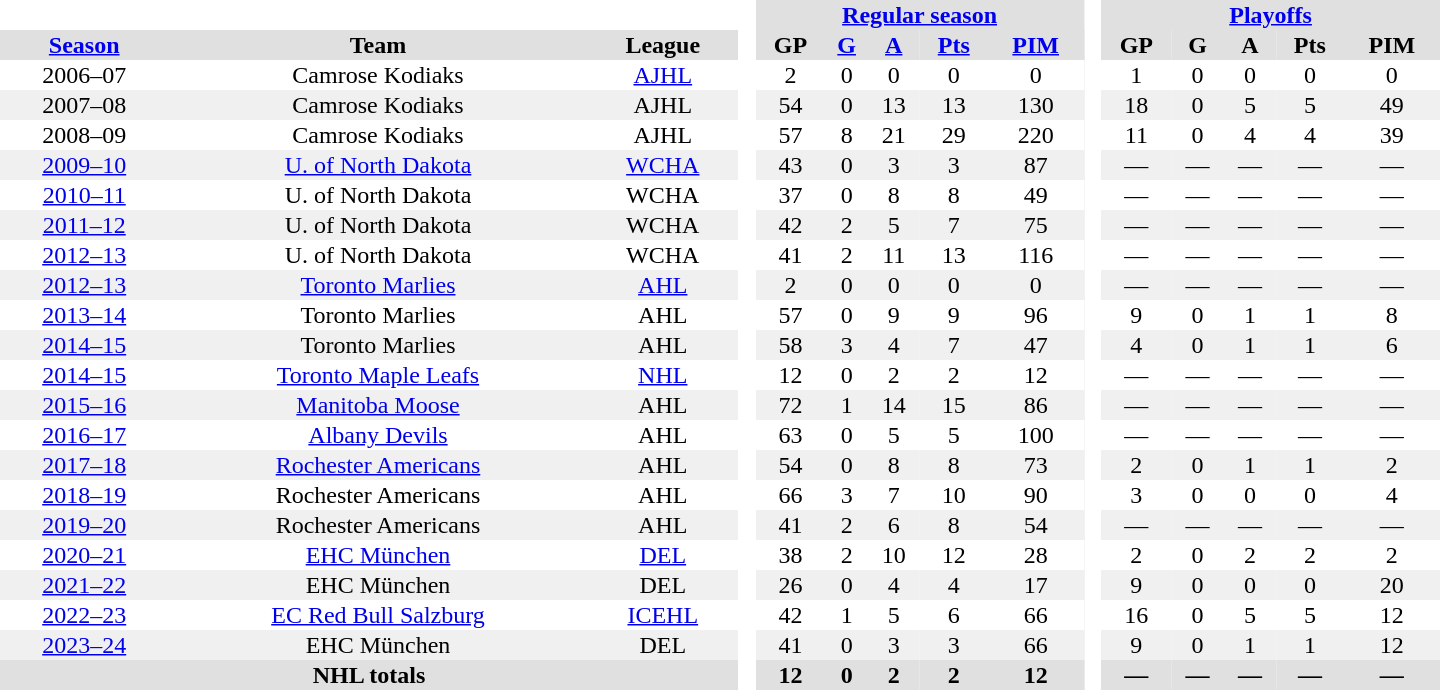<table border="0" cellpadding="1" cellspacing="0" style="text-align:center; width:60em">
<tr bgcolor="#e0e0e0">
<th colspan="3" bgcolor="#ffffff"> </th>
<th rowspan="99" bgcolor="#ffffff"> </th>
<th colspan="5"><a href='#'>Regular season</a></th>
<th rowspan="99" bgcolor="#ffffff"> </th>
<th colspan="5"><a href='#'>Playoffs</a></th>
</tr>
<tr bgcolor="#e0e0e0">
<th><a href='#'>Season</a></th>
<th>Team</th>
<th>League</th>
<th>GP</th>
<th><a href='#'>G</a></th>
<th><a href='#'>A</a></th>
<th><a href='#'>Pts</a></th>
<th><a href='#'>PIM</a></th>
<th>GP</th>
<th>G</th>
<th>A</th>
<th>Pts</th>
<th>PIM</th>
</tr>
<tr>
<td>2006–07</td>
<td>Camrose Kodiaks</td>
<td><a href='#'>AJHL</a></td>
<td>2</td>
<td>0</td>
<td>0</td>
<td>0</td>
<td>0</td>
<td>1</td>
<td>0</td>
<td>0</td>
<td>0</td>
<td>0</td>
</tr>
<tr bgcolor="#f0f0f0">
<td>2007–08</td>
<td>Camrose Kodiaks</td>
<td>AJHL</td>
<td>54</td>
<td>0</td>
<td>13</td>
<td>13</td>
<td>130</td>
<td>18</td>
<td>0</td>
<td>5</td>
<td>5</td>
<td>49</td>
</tr>
<tr>
<td>2008–09</td>
<td>Camrose Kodiaks</td>
<td>AJHL</td>
<td>57</td>
<td>8</td>
<td>21</td>
<td>29</td>
<td>220</td>
<td>11</td>
<td>0</td>
<td>4</td>
<td>4</td>
<td>39</td>
</tr>
<tr bgcolor="#f0f0f0">
<td><a href='#'>2009–10</a></td>
<td><a href='#'>U. of North Dakota</a></td>
<td><a href='#'>WCHA</a></td>
<td>43</td>
<td>0</td>
<td>3</td>
<td>3</td>
<td>87</td>
<td>—</td>
<td>—</td>
<td>—</td>
<td>—</td>
<td>—</td>
</tr>
<tr>
<td><a href='#'>2010–11</a></td>
<td>U. of North Dakota</td>
<td>WCHA</td>
<td>37</td>
<td>0</td>
<td>8</td>
<td>8</td>
<td>49</td>
<td>—</td>
<td>—</td>
<td>—</td>
<td>—</td>
<td>—</td>
</tr>
<tr bgcolor="#f0f0f0">
<td><a href='#'>2011–12</a></td>
<td>U. of North Dakota</td>
<td>WCHA</td>
<td>42</td>
<td>2</td>
<td>5</td>
<td>7</td>
<td>75</td>
<td>—</td>
<td>—</td>
<td>—</td>
<td>—</td>
<td>—</td>
</tr>
<tr>
<td><a href='#'>2012–13</a></td>
<td>U. of North Dakota</td>
<td>WCHA</td>
<td>41</td>
<td>2</td>
<td>11</td>
<td>13</td>
<td>116</td>
<td>—</td>
<td>—</td>
<td>—</td>
<td>—</td>
<td>—</td>
</tr>
<tr bgcolor="#f0f0f0">
<td><a href='#'>2012–13</a></td>
<td><a href='#'>Toronto Marlies</a></td>
<td><a href='#'>AHL</a></td>
<td>2</td>
<td>0</td>
<td>0</td>
<td>0</td>
<td>0</td>
<td>—</td>
<td>—</td>
<td>—</td>
<td>—</td>
<td>—</td>
</tr>
<tr>
<td><a href='#'>2013–14</a></td>
<td>Toronto Marlies</td>
<td>AHL</td>
<td>57</td>
<td>0</td>
<td>9</td>
<td>9</td>
<td>96</td>
<td>9</td>
<td>0</td>
<td>1</td>
<td>1</td>
<td>8</td>
</tr>
<tr bgcolor="#f0f0f0">
<td><a href='#'>2014–15</a></td>
<td>Toronto Marlies</td>
<td>AHL</td>
<td>58</td>
<td>3</td>
<td>4</td>
<td>7</td>
<td>47</td>
<td>4</td>
<td>0</td>
<td>1</td>
<td>1</td>
<td>6</td>
</tr>
<tr>
<td><a href='#'>2014–15</a></td>
<td><a href='#'>Toronto Maple Leafs</a></td>
<td><a href='#'>NHL</a></td>
<td>12</td>
<td>0</td>
<td>2</td>
<td>2</td>
<td>12</td>
<td>—</td>
<td>—</td>
<td>—</td>
<td>—</td>
<td>—</td>
</tr>
<tr bgcolor="#f0f0f0">
<td><a href='#'>2015–16</a></td>
<td><a href='#'>Manitoba Moose</a></td>
<td>AHL</td>
<td>72</td>
<td>1</td>
<td>14</td>
<td>15</td>
<td>86</td>
<td>—</td>
<td>—</td>
<td>—</td>
<td>—</td>
<td>—</td>
</tr>
<tr>
<td><a href='#'>2016–17</a></td>
<td><a href='#'>Albany Devils</a></td>
<td>AHL</td>
<td>63</td>
<td>0</td>
<td>5</td>
<td>5</td>
<td>100</td>
<td>—</td>
<td>—</td>
<td>—</td>
<td>—</td>
<td>—</td>
</tr>
<tr bgcolor="#f0f0f0">
<td><a href='#'>2017–18</a></td>
<td><a href='#'>Rochester Americans</a></td>
<td>AHL</td>
<td>54</td>
<td>0</td>
<td>8</td>
<td>8</td>
<td>73</td>
<td>2</td>
<td>0</td>
<td>1</td>
<td>1</td>
<td>2</td>
</tr>
<tr>
<td><a href='#'>2018–19</a></td>
<td>Rochester Americans</td>
<td>AHL</td>
<td>66</td>
<td>3</td>
<td>7</td>
<td>10</td>
<td>90</td>
<td>3</td>
<td>0</td>
<td>0</td>
<td>0</td>
<td>4</td>
</tr>
<tr bgcolor="#f0f0f0">
<td><a href='#'>2019–20</a></td>
<td>Rochester Americans</td>
<td>AHL</td>
<td>41</td>
<td>2</td>
<td>6</td>
<td>8</td>
<td>54</td>
<td>—</td>
<td>—</td>
<td>—</td>
<td>—</td>
<td>—</td>
</tr>
<tr>
<td><a href='#'>2020–21</a></td>
<td><a href='#'>EHC München</a></td>
<td><a href='#'>DEL</a></td>
<td>38</td>
<td>2</td>
<td>10</td>
<td>12</td>
<td>28</td>
<td>2</td>
<td>0</td>
<td>2</td>
<td>2</td>
<td>2</td>
</tr>
<tr bgcolor="#f0f0f0">
<td><a href='#'>2021–22</a></td>
<td>EHC München</td>
<td>DEL</td>
<td>26</td>
<td>0</td>
<td>4</td>
<td>4</td>
<td>17</td>
<td>9</td>
<td>0</td>
<td>0</td>
<td>0</td>
<td>20</td>
</tr>
<tr>
<td><a href='#'>2022–23</a></td>
<td><a href='#'>EC Red Bull Salzburg</a></td>
<td><a href='#'>ICEHL</a></td>
<td>42</td>
<td>1</td>
<td>5</td>
<td>6</td>
<td>66</td>
<td>16</td>
<td>0</td>
<td>5</td>
<td>5</td>
<td>12</td>
</tr>
<tr bgcolor="#f0f0f0">
<td><a href='#'>2023–24</a></td>
<td>EHC München</td>
<td>DEL</td>
<td>41</td>
<td>0</td>
<td>3</td>
<td>3</td>
<td>66</td>
<td>9</td>
<td>0</td>
<td>1</td>
<td>1</td>
<td>12</td>
</tr>
<tr ALIGN="center" bgcolor="#e0e0e0">
<th colspan="3">NHL totals</th>
<th>12</th>
<th>0</th>
<th>2</th>
<th>2</th>
<th>12</th>
<th>—</th>
<th>—</th>
<th>—</th>
<th>—</th>
<th>—</th>
</tr>
</table>
